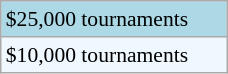<table class="wikitable"  style="font-size:90%; width:12%;">
<tr style="background:lightblue;">
<td>$25,000 tournaments</td>
</tr>
<tr style="background:#f0f8ff;">
<td>$10,000 tournaments</td>
</tr>
</table>
